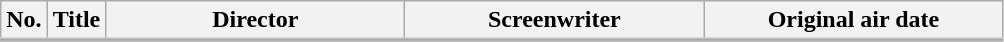<table class="wikitable">
<tr style="border-bottom: 3px solid #C0C0C0;">
<th style="width:1em;">No.</th>
<th>Title</th>
<th style="width:12em;">Director</th>
<th style="width:12em;">Screenwriter</th>
<th style="width:12em;">Original air date</th>
</tr>
<tr>
</tr>
</table>
